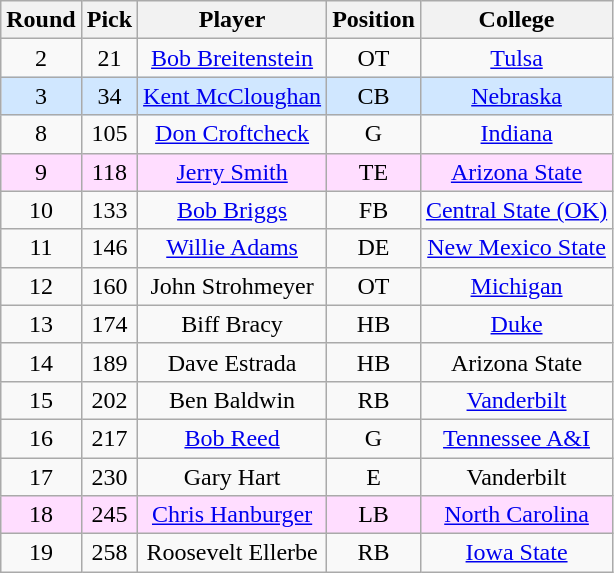<table class="wikitable sortable sortable"  style="text-align:center;">
<tr>
<th>Round</th>
<th>Pick</th>
<th>Player</th>
<th>Position</th>
<th>College</th>
</tr>
<tr>
<td>2</td>
<td>21</td>
<td><a href='#'>Bob Breitenstein</a></td>
<td>OT</td>
<td><a href='#'>Tulsa</a></td>
</tr>
<tr style="background:#d0e7ff;">
<td>3</td>
<td>34</td>
<td><a href='#'>Kent McCloughan</a></td>
<td>CB</td>
<td><a href='#'>Nebraska</a></td>
</tr>
<tr>
<td>8</td>
<td>105</td>
<td><a href='#'>Don Croftcheck</a></td>
<td>G</td>
<td><a href='#'>Indiana</a></td>
</tr>
<tr style="background:#fdf;">
<td>9</td>
<td>118</td>
<td><a href='#'>Jerry Smith</a></td>
<td>TE</td>
<td><a href='#'>Arizona State</a></td>
</tr>
<tr>
<td>10</td>
<td>133</td>
<td><a href='#'>Bob Briggs</a></td>
<td>FB</td>
<td><a href='#'>Central State (OK)</a></td>
</tr>
<tr>
<td>11</td>
<td>146</td>
<td><a href='#'>Willie Adams</a></td>
<td>DE</td>
<td><a href='#'>New Mexico State</a></td>
</tr>
<tr>
<td>12</td>
<td>160</td>
<td>John Strohmeyer</td>
<td>OT</td>
<td><a href='#'>Michigan</a></td>
</tr>
<tr>
<td>13</td>
<td>174</td>
<td>Biff Bracy</td>
<td>HB</td>
<td><a href='#'>Duke</a></td>
</tr>
<tr>
<td>14</td>
<td>189</td>
<td>Dave Estrada</td>
<td>HB</td>
<td>Arizona State</td>
</tr>
<tr>
<td>15</td>
<td>202</td>
<td>Ben Baldwin</td>
<td>RB</td>
<td><a href='#'>Vanderbilt</a></td>
</tr>
<tr>
<td>16</td>
<td>217</td>
<td><a href='#'>Bob Reed</a></td>
<td>G</td>
<td><a href='#'>Tennessee A&I</a></td>
</tr>
<tr>
<td>17</td>
<td>230</td>
<td>Gary Hart</td>
<td>E</td>
<td>Vanderbilt</td>
</tr>
<tr style="background:#fdf;">
<td>18</td>
<td>245</td>
<td><a href='#'>Chris Hanburger</a></td>
<td>LB</td>
<td><a href='#'>North Carolina</a></td>
</tr>
<tr>
<td>19</td>
<td>258</td>
<td>Roosevelt Ellerbe</td>
<td>RB</td>
<td><a href='#'>Iowa State</a></td>
</tr>
</table>
